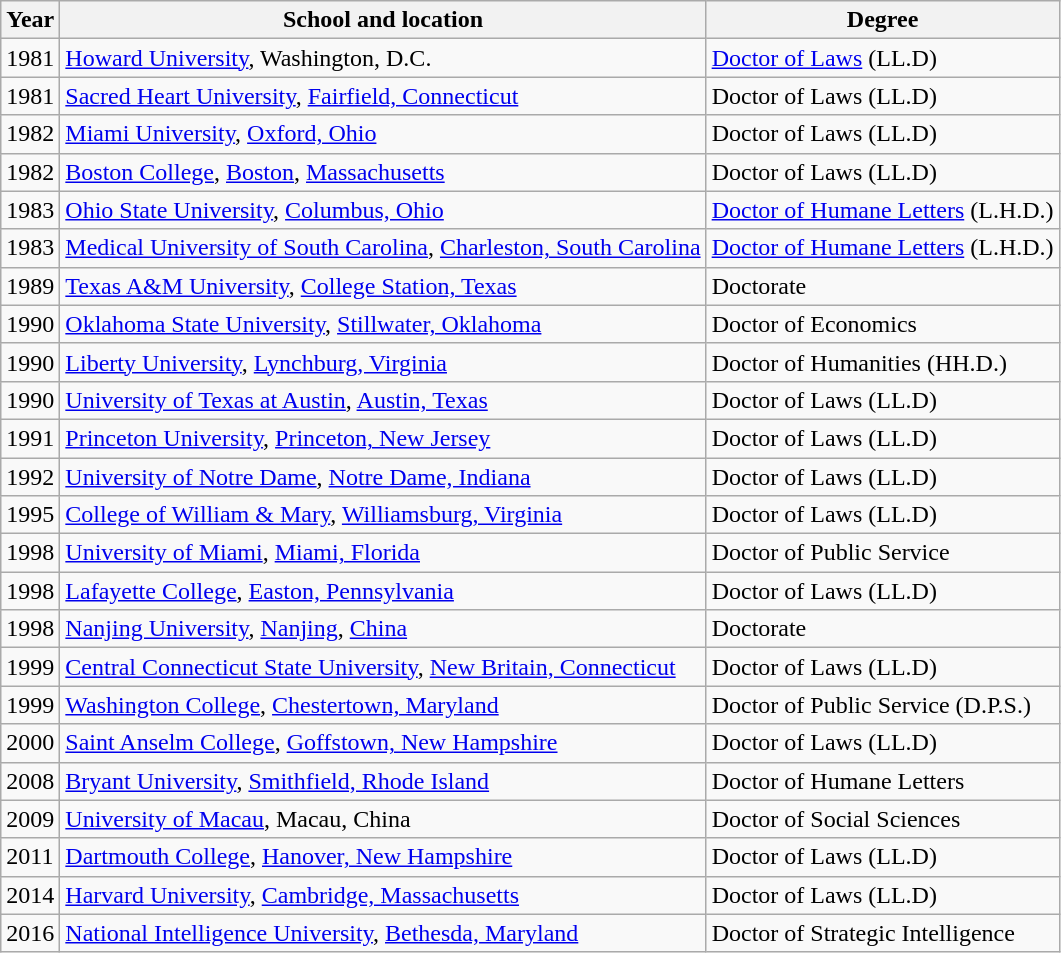<table class="wikitable">
<tr>
<th>Year</th>
<th>School and location</th>
<th>Degree</th>
</tr>
<tr>
<td>1981</td>
<td><a href='#'>Howard University</a>, Washington, D.C.</td>
<td><a href='#'>Doctor of Laws</a> (LL.D)</td>
</tr>
<tr>
<td>1981</td>
<td><a href='#'>Sacred Heart University</a>, <a href='#'>Fairfield, Connecticut</a></td>
<td>Doctor of Laws (LL.D)</td>
</tr>
<tr>
<td>1982</td>
<td><a href='#'>Miami University</a>, <a href='#'>Oxford, Ohio</a></td>
<td>Doctor of Laws (LL.D)</td>
</tr>
<tr>
<td>1982</td>
<td><a href='#'>Boston College</a>, <a href='#'>Boston</a>, <a href='#'>Massachusetts</a></td>
<td>Doctor of Laws (LL.D)  </td>
</tr>
<tr>
<td>1983</td>
<td><a href='#'>Ohio State University</a>, <a href='#'>Columbus, Ohio</a></td>
<td><a href='#'>Doctor of Humane Letters</a> (L.H.D.)</td>
</tr>
<tr>
<td>1983</td>
<td><a href='#'>Medical University of South Carolina</a>, <a href='#'>Charleston, South Carolina</a></td>
<td><a href='#'>Doctor of Humane Letters</a> (L.H.D.)</td>
</tr>
<tr>
<td>1989</td>
<td><a href='#'>Texas A&M University</a>, <a href='#'>College Station, Texas</a></td>
<td>Doctorate</td>
</tr>
<tr>
<td>1990</td>
<td><a href='#'>Oklahoma State University</a>, <a href='#'>Stillwater, Oklahoma</a></td>
<td>Doctor of Economics</td>
</tr>
<tr>
<td>1990</td>
<td><a href='#'>Liberty University</a>, <a href='#'>Lynchburg, Virginia</a></td>
<td>Doctor of Humanities (HH.D.)</td>
</tr>
<tr>
<td>1990</td>
<td><a href='#'>University of Texas at Austin</a>, <a href='#'>Austin, Texas</a></td>
<td>Doctor of Laws (LL.D)</td>
</tr>
<tr>
<td>1991</td>
<td><a href='#'>Princeton University</a>, <a href='#'>Princeton, New Jersey</a></td>
<td>Doctor of Laws (LL.D)</td>
</tr>
<tr>
<td>1992</td>
<td><a href='#'>University of Notre Dame</a>, <a href='#'>Notre Dame, Indiana</a></td>
<td>Doctor of Laws (LL.D) </td>
</tr>
<tr>
<td>1995</td>
<td><a href='#'>College of William & Mary</a>, <a href='#'>Williamsburg, Virginia</a></td>
<td>Doctor of Laws (LL.D)</td>
</tr>
<tr>
<td>1998</td>
<td><a href='#'>University of Miami</a>, <a href='#'>Miami, Florida</a></td>
<td>Doctor of Public Service</td>
</tr>
<tr>
<td>1998</td>
<td><a href='#'>Lafayette College</a>, <a href='#'>Easton, Pennsylvania</a></td>
<td>Doctor of Laws (LL.D)</td>
</tr>
<tr>
<td>1998</td>
<td><a href='#'>Nanjing University</a>, <a href='#'>Nanjing</a>, <a href='#'>China</a></td>
<td>Doctorate</td>
</tr>
<tr>
<td>1999</td>
<td><a href='#'>Central Connecticut State University</a>, <a href='#'>New Britain, Connecticut</a></td>
<td>Doctor of Laws (LL.D)</td>
</tr>
<tr>
<td>1999</td>
<td><a href='#'>Washington College</a>, <a href='#'>Chestertown, Maryland</a></td>
<td>Doctor of Public Service (D.P.S.)</td>
</tr>
<tr>
<td>2000</td>
<td><a href='#'>Saint Anselm College</a>, <a href='#'>Goffstown, New Hampshire</a></td>
<td>Doctor of Laws (LL.D)</td>
</tr>
<tr>
<td>2008</td>
<td><a href='#'>Bryant University</a>, <a href='#'>Smithfield, Rhode Island</a></td>
<td>Doctor of Humane Letters</td>
</tr>
<tr>
<td>2009</td>
<td><a href='#'>University of Macau</a>, Macau, China</td>
<td>Doctor of Social Sciences</td>
</tr>
<tr>
<td>2011</td>
<td><a href='#'>Dartmouth College</a>, <a href='#'>Hanover, New Hampshire</a></td>
<td>Doctor of Laws (LL.D)</td>
</tr>
<tr>
<td>2014</td>
<td><a href='#'>Harvard University</a>, <a href='#'>Cambridge, Massachusetts</a></td>
<td>Doctor of Laws (LL.D)</td>
</tr>
<tr>
<td>2016</td>
<td><a href='#'>National Intelligence University</a>, <a href='#'>Bethesda, Maryland</a></td>
<td>Doctor of Strategic Intelligence</td>
</tr>
</table>
